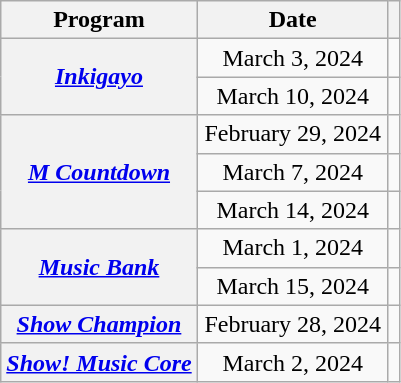<table class="wikitable plainrowheaders sortable" style="text-align:center">
<tr>
<th scope="col">Program</th>
<th scope="col" width="120">Date</th>
<th scope="col" class="unsortable"></th>
</tr>
<tr>
<th scope="row" rowspan="2"><em><a href='#'>Inkigayo</a></em></th>
<td>March 3, 2024</td>
<td></td>
</tr>
<tr>
<td>March 10, 2024</td>
<td></td>
</tr>
<tr>
<th scope="row" rowspan="3"><em><a href='#'>M Countdown</a></em></th>
<td>February 29, 2024</td>
<td></td>
</tr>
<tr>
<td>March 7, 2024</td>
<td></td>
</tr>
<tr>
<td>March 14, 2024</td>
<td></td>
</tr>
<tr>
<th scope="row" rowspan="2"><em><a href='#'>Music Bank</a></em></th>
<td>March 1, 2024</td>
<td></td>
</tr>
<tr>
<td>March 15, 2024</td>
<td></td>
</tr>
<tr>
<th scope="row"><em><a href='#'>Show Champion</a></em></th>
<td>February 28, 2024</td>
<td></td>
</tr>
<tr>
<th scope="row"><em><a href='#'>Show! Music Core</a></em></th>
<td>March 2, 2024</td>
<td></td>
</tr>
</table>
